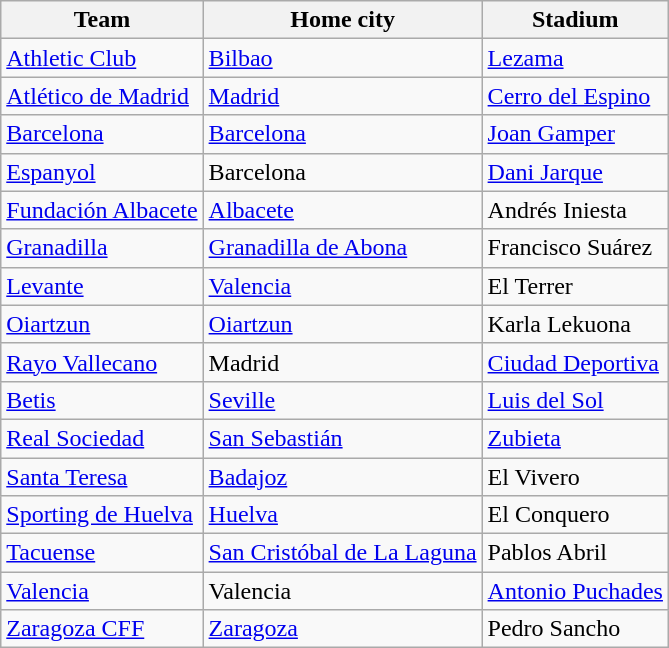<table class="wikitable sortable">
<tr>
<th>Team</th>
<th>Home city</th>
<th>Stadium</th>
</tr>
<tr>
<td><a href='#'>Athletic Club</a></td>
<td><a href='#'>Bilbao</a></td>
<td><a href='#'>Lezama</a></td>
</tr>
<tr>
<td><a href='#'>Atlético de Madrid</a></td>
<td><a href='#'>Madrid</a></td>
<td><a href='#'>Cerro del Espino</a></td>
</tr>
<tr>
<td><a href='#'>Barcelona</a></td>
<td><a href='#'>Barcelona</a></td>
<td><a href='#'>Joan Gamper</a></td>
</tr>
<tr>
<td><a href='#'>Espanyol</a></td>
<td>Barcelona</td>
<td><a href='#'>Dani Jarque</a></td>
</tr>
<tr>
<td><a href='#'>Fundación Albacete</a></td>
<td><a href='#'>Albacete</a></td>
<td>Andrés Iniesta</td>
</tr>
<tr>
<td><a href='#'>Granadilla</a></td>
<td><a href='#'>Granadilla de Abona</a></td>
<td>Francisco Suárez</td>
</tr>
<tr>
<td><a href='#'>Levante</a></td>
<td><a href='#'>Valencia</a></td>
<td>El Terrer</td>
</tr>
<tr>
<td><a href='#'>Oiartzun</a></td>
<td><a href='#'>Oiartzun</a></td>
<td>Karla Lekuona</td>
</tr>
<tr>
<td><a href='#'>Rayo Vallecano</a></td>
<td>Madrid</td>
<td><a href='#'>Ciudad Deportiva</a></td>
</tr>
<tr>
<td><a href='#'>Betis</a></td>
<td><a href='#'>Seville</a></td>
<td><a href='#'>Luis del Sol</a></td>
</tr>
<tr>
<td><a href='#'>Real Sociedad</a></td>
<td><a href='#'>San Sebastián</a></td>
<td><a href='#'>Zubieta</a></td>
</tr>
<tr>
<td><a href='#'>Santa Teresa</a></td>
<td><a href='#'>Badajoz</a></td>
<td>El Vivero</td>
</tr>
<tr>
<td><a href='#'>Sporting de Huelva</a></td>
<td><a href='#'>Huelva</a></td>
<td>El Conquero</td>
</tr>
<tr>
<td><a href='#'>Tacuense</a></td>
<td><a href='#'>San Cristóbal de La Laguna</a></td>
<td>Pablos Abril</td>
</tr>
<tr>
<td><a href='#'>Valencia</a></td>
<td>Valencia</td>
<td><a href='#'>Antonio Puchades</a></td>
</tr>
<tr>
<td><a href='#'>Zaragoza CFF</a></td>
<td><a href='#'>Zaragoza</a></td>
<td>Pedro Sancho</td>
</tr>
</table>
